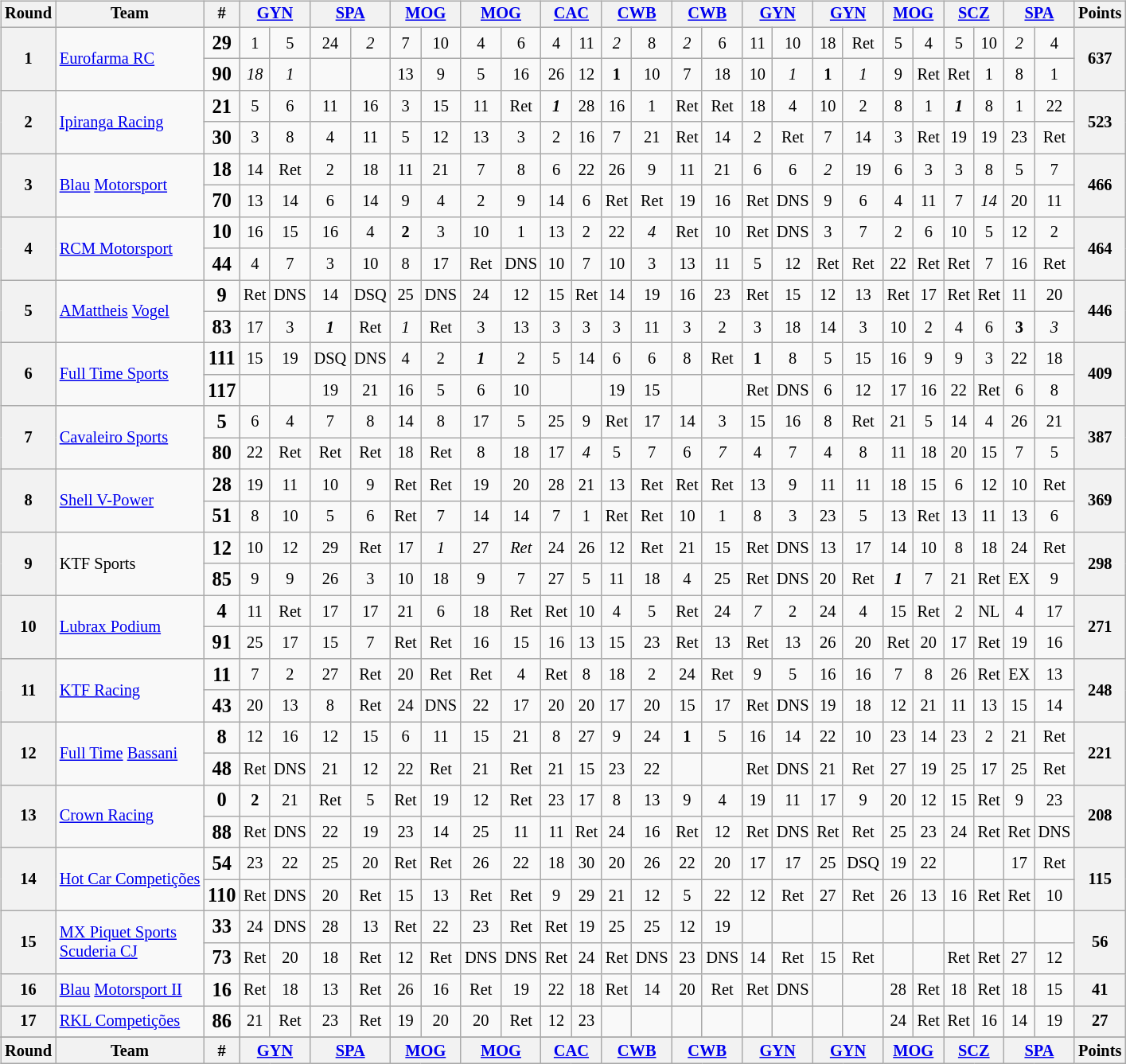<table class="sortable">
<tr>
<td valign="top"><br><table class="wikitable" style="font-size: 85%; text-align: center;">
<tr valign="top">
<th valign="middle">Round</th>
<th valign="middle">Team</th>
<th valign="middle">#</th>
<th colspan="2"><a href='#'>GYN</a></th>
<th colspan="2"><a href='#'>SPA</a></th>
<th colspan="2"><a href='#'>MOG</a></th>
<th colspan="2"><a href='#'>MOG</a></th>
<th colspan="2"><a href='#'>CAC</a></th>
<th colspan="2"><a href='#'>CWB</a></th>
<th colspan="2"><a href='#'>CWB</a></th>
<th colspan="2"><a href='#'>GYN</a></th>
<th colspan="2"><a href='#'>GYN</a></th>
<th colspan="2"><a href='#'>MOG</a></th>
<th colspan="2"><a href='#'>SCZ</a></th>
<th colspan="2"><a href='#'>SPA</a></th>
<th valign="middle">Points</th>
</tr>
<tr>
<th rowspan="2">1</th>
<td rowspan="2" align="left"><a href='#'>Eurofarma RC</a></td>
<td><strong><big>29</big></strong></td>
<td>1</td>
<td>5</td>
<td>24</td>
<td><em>2</em></td>
<td>7</td>
<td>10</td>
<td>4</td>
<td>6</td>
<td>4</td>
<td>11</td>
<td><em>2</em></td>
<td>8</td>
<td><em>2</em></td>
<td>6</td>
<td>11</td>
<td>10</td>
<td>18</td>
<td>Ret</td>
<td>5</td>
<td>4</td>
<td>5</td>
<td>10</td>
<td><em>2</em></td>
<td>4</td>
<th rowspan="2">637</th>
</tr>
<tr>
<td><strong><big>90</big></strong></td>
<td><em>18</em></td>
<td><em>1</em></td>
<td></td>
<td></td>
<td>13</td>
<td>9</td>
<td>5</td>
<td>16</td>
<td>26</td>
<td>12</td>
<td><strong>1</strong></td>
<td>10</td>
<td>7</td>
<td>18</td>
<td>10</td>
<td><em>1</em></td>
<td><strong>1</strong></td>
<td><em>1</em></td>
<td>9</td>
<td>Ret</td>
<td>Ret</td>
<td>1</td>
<td>8</td>
<td>1</td>
</tr>
<tr>
<th rowspan="2">2</th>
<td rowspan="2" align="left"><a href='#'>Ipiranga Racing</a></td>
<td><strong><big>21</big></strong></td>
<td>5</td>
<td>6</td>
<td>11</td>
<td>16</td>
<td>3</td>
<td>15</td>
<td>11</td>
<td>Ret</td>
<td><strong><em>1</em></strong></td>
<td>28</td>
<td>16</td>
<td>1</td>
<td>Ret</td>
<td>Ret</td>
<td>18</td>
<td>4</td>
<td>10</td>
<td>2</td>
<td>8</td>
<td>1</td>
<td><strong><em>1</em></strong></td>
<td>8</td>
<td>1</td>
<td>22</td>
<th rowspan="2">523</th>
</tr>
<tr>
<td><strong><big>30</big></strong></td>
<td>3</td>
<td>8</td>
<td>4</td>
<td>11</td>
<td>5</td>
<td>12</td>
<td>13</td>
<td>3</td>
<td>2</td>
<td>16</td>
<td>7</td>
<td>21</td>
<td>Ret</td>
<td>14</td>
<td>2</td>
<td>Ret</td>
<td>7</td>
<td>14</td>
<td>3</td>
<td>Ret</td>
<td>19</td>
<td>19</td>
<td>23</td>
<td>Ret</td>
</tr>
<tr>
<th rowspan="2">3</th>
<td rowspan="2" align="left"><a href='#'>Blau</a> <a href='#'>Motorsport</a></td>
<td><strong><big>18</big></strong></td>
<td>14</td>
<td>Ret</td>
<td>2</td>
<td>18</td>
<td>11</td>
<td>21</td>
<td>7</td>
<td>8</td>
<td>6</td>
<td>22</td>
<td>26</td>
<td>9</td>
<td>11</td>
<td>21</td>
<td>6</td>
<td>6</td>
<td><em>2</em></td>
<td>19</td>
<td>6</td>
<td>3</td>
<td>3</td>
<td>8</td>
<td>5</td>
<td>7</td>
<th rowspan="2">466</th>
</tr>
<tr>
<td><strong><big>70</big></strong></td>
<td>13</td>
<td>14</td>
<td>6</td>
<td>14</td>
<td>9</td>
<td>4</td>
<td>2</td>
<td>9</td>
<td>14</td>
<td>6</td>
<td>Ret</td>
<td>Ret</td>
<td>19</td>
<td>16</td>
<td>Ret</td>
<td>DNS</td>
<td>9</td>
<td>6</td>
<td>4</td>
<td>11</td>
<td>7</td>
<td><em>14</em></td>
<td>20</td>
<td>11</td>
</tr>
<tr>
<th rowspan="2">4</th>
<td rowspan="2" align="left"><a href='#'>RCM Motorsport</a></td>
<td><strong><big>10</big></strong></td>
<td>16</td>
<td>15</td>
<td>16</td>
<td>4</td>
<td><strong>2</strong></td>
<td>3</td>
<td>10</td>
<td>1</td>
<td>13</td>
<td>2</td>
<td>22</td>
<td><em>4</em></td>
<td>Ret</td>
<td>10</td>
<td>Ret</td>
<td>DNS</td>
<td>3</td>
<td>7</td>
<td>2</td>
<td>6</td>
<td>10</td>
<td>5</td>
<td>12</td>
<td>2</td>
<th rowspan="2">464</th>
</tr>
<tr>
<td><strong><big>44</big></strong></td>
<td>4</td>
<td>7</td>
<td>3</td>
<td>10</td>
<td>8</td>
<td>17</td>
<td>Ret</td>
<td>DNS</td>
<td>10</td>
<td>7</td>
<td>10</td>
<td>3</td>
<td>13</td>
<td>11</td>
<td>5</td>
<td>12</td>
<td>Ret</td>
<td>Ret</td>
<td>22</td>
<td>Ret</td>
<td>Ret</td>
<td>7</td>
<td>16</td>
<td>Ret</td>
</tr>
<tr>
<th rowspan="2">5</th>
<td rowspan="2" align="left"><a href='#'>AMattheis</a> <a href='#'>Vogel</a></td>
<td><strong><big>9</big></strong></td>
<td>Ret</td>
<td>DNS</td>
<td>14</td>
<td>DSQ</td>
<td>25</td>
<td>DNS</td>
<td>24</td>
<td>12</td>
<td>15</td>
<td>Ret</td>
<td>14</td>
<td>19</td>
<td>16</td>
<td>23</td>
<td>Ret</td>
<td>15</td>
<td>12</td>
<td>13</td>
<td>Ret</td>
<td>17</td>
<td>Ret</td>
<td>Ret</td>
<td>11</td>
<td>20</td>
<th rowspan="2">446</th>
</tr>
<tr>
<td><strong><big>83</big></strong></td>
<td>17</td>
<td>3</td>
<td><strong><em>1</em></strong></td>
<td>Ret</td>
<td><em>1</em></td>
<td>Ret</td>
<td>3</td>
<td>13</td>
<td>3</td>
<td>3</td>
<td>3</td>
<td>11</td>
<td>3</td>
<td>2</td>
<td>3</td>
<td>18</td>
<td>14</td>
<td>3</td>
<td>10</td>
<td>2</td>
<td>4</td>
<td>6</td>
<td><strong>3</strong></td>
<td><em>3</em></td>
</tr>
<tr>
<th rowspan="2">6</th>
<td rowspan="2" align="left"><a href='#'>Full Time Sports</a></td>
<td><strong><big>111</big></strong></td>
<td>15</td>
<td>19</td>
<td>DSQ</td>
<td>DNS</td>
<td>4</td>
<td>2</td>
<td><strong><em>1</em></strong></td>
<td>2</td>
<td>5</td>
<td>14</td>
<td>6</td>
<td>6</td>
<td>8</td>
<td>Ret</td>
<td><strong>1</strong></td>
<td>8</td>
<td>5</td>
<td>15</td>
<td>16</td>
<td>9</td>
<td>9</td>
<td>3</td>
<td>22</td>
<td>18</td>
<th rowspan="2">409</th>
</tr>
<tr>
<td><strong><big>117</big></strong></td>
<td></td>
<td></td>
<td>19</td>
<td>21</td>
<td>16</td>
<td>5</td>
<td>6</td>
<td>10</td>
<td></td>
<td></td>
<td>19</td>
<td>15</td>
<td></td>
<td></td>
<td>Ret</td>
<td>DNS</td>
<td>6</td>
<td>12</td>
<td>17</td>
<td>16</td>
<td>22</td>
<td>Ret</td>
<td>6</td>
<td>8</td>
</tr>
<tr>
<th rowspan="2">7</th>
<td rowspan="2" align="left"><a href='#'>Cavaleiro Sports</a></td>
<td><strong><big>5</big></strong></td>
<td>6</td>
<td>4</td>
<td>7</td>
<td>8</td>
<td>14</td>
<td>8</td>
<td>17</td>
<td>5</td>
<td>25</td>
<td>9</td>
<td>Ret</td>
<td>17</td>
<td>14</td>
<td>3</td>
<td>15</td>
<td>16</td>
<td>8</td>
<td>Ret</td>
<td>21</td>
<td>5</td>
<td>14</td>
<td>4</td>
<td>26</td>
<td>21</td>
<th rowspan="2">387</th>
</tr>
<tr>
<td><strong><big>80</big></strong></td>
<td>22</td>
<td>Ret</td>
<td>Ret</td>
<td>Ret</td>
<td>18</td>
<td>Ret</td>
<td>8</td>
<td>18</td>
<td>17</td>
<td><em>4</em></td>
<td>5</td>
<td>7</td>
<td>6</td>
<td><em>7</em></td>
<td>4</td>
<td>7</td>
<td>4</td>
<td>8</td>
<td>11</td>
<td>18</td>
<td>20</td>
<td>15</td>
<td>7</td>
<td>5</td>
</tr>
<tr>
<th rowspan="2">8</th>
<td rowspan="2" align="left"><a href='#'>Shell V-Power</a></td>
<td><strong><big>28</big></strong></td>
<td>19</td>
<td>11</td>
<td>10</td>
<td>9</td>
<td>Ret</td>
<td>Ret</td>
<td>19</td>
<td>20</td>
<td>28</td>
<td>21</td>
<td>13</td>
<td>Ret</td>
<td>Ret</td>
<td>Ret</td>
<td>13</td>
<td>9</td>
<td>11</td>
<td>11</td>
<td>18</td>
<td>15</td>
<td>6</td>
<td>12</td>
<td>10</td>
<td>Ret</td>
<th rowspan="2">369</th>
</tr>
<tr>
<td><strong><big>51</big></strong></td>
<td>8</td>
<td>10</td>
<td>5</td>
<td>6</td>
<td>Ret</td>
<td>7</td>
<td>14</td>
<td>14</td>
<td>7</td>
<td>1</td>
<td>Ret</td>
<td>Ret</td>
<td>10</td>
<td>1</td>
<td>8</td>
<td>3</td>
<td>23</td>
<td>5</td>
<td>13</td>
<td>Ret</td>
<td>13</td>
<td>11</td>
<td>13</td>
<td>6</td>
</tr>
<tr>
<th rowspan="2">9</th>
<td rowspan="2" align="left">KTF Sports</td>
<td><strong><big>12</big></strong></td>
<td>10</td>
<td>12</td>
<td>29</td>
<td>Ret</td>
<td>17</td>
<td><em>1</em></td>
<td>27</td>
<td><em>Ret</em></td>
<td>24</td>
<td>26</td>
<td>12</td>
<td>Ret</td>
<td>21</td>
<td>15</td>
<td>Ret</td>
<td>DNS</td>
<td>13</td>
<td>17</td>
<td>14</td>
<td>10</td>
<td>8</td>
<td>18</td>
<td>24</td>
<td>Ret</td>
<th rowspan="2">298</th>
</tr>
<tr>
<td><strong><big>85</big></strong></td>
<td>9</td>
<td>9</td>
<td>26</td>
<td>3</td>
<td>10</td>
<td>18</td>
<td>9</td>
<td>7</td>
<td>27</td>
<td>5</td>
<td>11</td>
<td>18</td>
<td>4</td>
<td>25</td>
<td>Ret</td>
<td>DNS</td>
<td>20</td>
<td>Ret</td>
<td><strong><em>1</em></strong></td>
<td>7</td>
<td>21</td>
<td>Ret</td>
<td>EX</td>
<td>9</td>
</tr>
<tr>
<th rowspan="2">10</th>
<td rowspan="2" align="left"><a href='#'>Lubrax Podium</a></td>
<td><strong><big>4</big></strong></td>
<td>11</td>
<td>Ret</td>
<td>17</td>
<td>17</td>
<td>21</td>
<td>6</td>
<td>18</td>
<td>Ret</td>
<td>Ret</td>
<td>10</td>
<td>4</td>
<td>5</td>
<td>Ret</td>
<td>24</td>
<td><em>7</em></td>
<td>2</td>
<td>24</td>
<td>4</td>
<td>15</td>
<td>Ret</td>
<td>2</td>
<td>NL</td>
<td>4</td>
<td>17</td>
<th rowspan="2">271</th>
</tr>
<tr>
<td><strong><big>91</big></strong></td>
<td>25</td>
<td>17</td>
<td>15</td>
<td>7</td>
<td>Ret</td>
<td>Ret</td>
<td>16</td>
<td>15</td>
<td>16</td>
<td>13</td>
<td>15</td>
<td>23</td>
<td>Ret</td>
<td>13</td>
<td>Ret</td>
<td>13</td>
<td>26</td>
<td>20</td>
<td>Ret</td>
<td>20</td>
<td>17</td>
<td>Ret</td>
<td>19</td>
<td>16</td>
</tr>
<tr>
<th rowspan="2">11</th>
<td rowspan="2" align="left"><a href='#'>KTF Racing</a></td>
<td><strong><big>11</big></strong></td>
<td>7</td>
<td>2</td>
<td>27</td>
<td>Ret</td>
<td>20</td>
<td>Ret</td>
<td>Ret</td>
<td>4</td>
<td>Ret</td>
<td>8</td>
<td>18</td>
<td>2</td>
<td>24</td>
<td>Ret</td>
<td>9</td>
<td>5</td>
<td>16</td>
<td>16</td>
<td>7</td>
<td>8</td>
<td>26</td>
<td>Ret</td>
<td>EX</td>
<td>13</td>
<th rowspan="2">248</th>
</tr>
<tr>
<td><strong><big>43</big></strong></td>
<td>20</td>
<td>13</td>
<td>8</td>
<td>Ret</td>
<td>24</td>
<td>DNS</td>
<td>22</td>
<td>17</td>
<td>20</td>
<td>20</td>
<td>17</td>
<td>20</td>
<td>15</td>
<td>17</td>
<td>Ret</td>
<td>DNS</td>
<td>19</td>
<td>18</td>
<td>12</td>
<td>21</td>
<td>11</td>
<td>13</td>
<td>15</td>
<td>14</td>
</tr>
<tr>
<th rowspan="2">12</th>
<td rowspan="2" align="left"><a href='#'>Full Time</a> <a href='#'>Bassani</a></td>
<td><strong><big>8</big></strong></td>
<td>12</td>
<td>16</td>
<td>12</td>
<td>15</td>
<td>6</td>
<td>11</td>
<td>15</td>
<td>21</td>
<td>8</td>
<td>27</td>
<td>9</td>
<td>24</td>
<td><strong>1</strong></td>
<td>5</td>
<td>16</td>
<td>14</td>
<td>22</td>
<td>10</td>
<td>23</td>
<td>14</td>
<td>23</td>
<td>2</td>
<td>21</td>
<td>Ret</td>
<th rowspan="2">221</th>
</tr>
<tr>
<td><strong><big>48</big></strong></td>
<td>Ret</td>
<td>DNS</td>
<td>21</td>
<td>12</td>
<td>22</td>
<td>Ret</td>
<td>21</td>
<td>Ret</td>
<td>21</td>
<td>15</td>
<td>23</td>
<td>22</td>
<td></td>
<td></td>
<td>Ret</td>
<td>DNS</td>
<td>21</td>
<td>Ret</td>
<td>27</td>
<td>19</td>
<td>25</td>
<td>17</td>
<td>25</td>
<td>Ret</td>
</tr>
<tr>
<th rowspan="2">13</th>
<td rowspan="2" align="left"><a href='#'>Crown Racing</a></td>
<td><strong><big>0</big></strong></td>
<td><strong>2</strong></td>
<td>21</td>
<td>Ret</td>
<td>5</td>
<td>Ret</td>
<td>19</td>
<td>12</td>
<td>Ret</td>
<td>23</td>
<td>17</td>
<td>8</td>
<td>13</td>
<td>9</td>
<td>4</td>
<td>19</td>
<td>11</td>
<td>17</td>
<td>9</td>
<td>20</td>
<td>12</td>
<td>15</td>
<td>Ret</td>
<td>9</td>
<td>23</td>
<th rowspan="2">208</th>
</tr>
<tr>
<td><strong><big>88</big></strong></td>
<td>Ret</td>
<td>DNS</td>
<td>22</td>
<td>19</td>
<td>23</td>
<td>14</td>
<td>25</td>
<td>11</td>
<td>11</td>
<td>Ret</td>
<td>24</td>
<td>16</td>
<td>Ret</td>
<td>12</td>
<td>Ret</td>
<td>DNS</td>
<td>Ret</td>
<td>Ret</td>
<td>25</td>
<td>23</td>
<td>24</td>
<td>Ret</td>
<td>Ret</td>
<td>DNS</td>
</tr>
<tr>
<th rowspan="2">14</th>
<td rowspan="2" align="left"><a href='#'>Hot Car Competições</a></td>
<td><strong><big>54</big></strong></td>
<td>23</td>
<td>22</td>
<td>25</td>
<td>20</td>
<td>Ret</td>
<td>Ret</td>
<td>26</td>
<td>22</td>
<td>18</td>
<td>30</td>
<td>20</td>
<td>26</td>
<td>22</td>
<td>20</td>
<td>17</td>
<td>17</td>
<td>25</td>
<td>DSQ</td>
<td>19</td>
<td>22</td>
<td></td>
<td></td>
<td>17</td>
<td>Ret</td>
<th rowspan="2">115</th>
</tr>
<tr>
<td><strong><big>110</big></strong></td>
<td>Ret</td>
<td>DNS</td>
<td>20</td>
<td>Ret</td>
<td>15</td>
<td>13</td>
<td>Ret</td>
<td>Ret</td>
<td>9</td>
<td>29</td>
<td>21</td>
<td>12</td>
<td>5</td>
<td>22</td>
<td>12</td>
<td>Ret</td>
<td>27</td>
<td>Ret</td>
<td>26</td>
<td>13</td>
<td>16</td>
<td>Ret</td>
<td>Ret</td>
<td>10</td>
</tr>
<tr>
<th rowspan="2">15</th>
<td rowspan="2" align="left"><a href='#'>MX Piquet Sports</a><br><a href='#'>Scuderia CJ</a></td>
<td><strong><big>33</big></strong></td>
<td>24</td>
<td>DNS</td>
<td>28</td>
<td>13</td>
<td>Ret</td>
<td>22</td>
<td>23</td>
<td>Ret</td>
<td>Ret</td>
<td>19</td>
<td>25</td>
<td>25</td>
<td>12</td>
<td>19</td>
<td></td>
<td></td>
<td></td>
<td></td>
<td></td>
<td></td>
<td></td>
<td></td>
<td></td>
<td></td>
<th rowspan="2">56</th>
</tr>
<tr>
<td><strong><big>73</big></strong></td>
<td>Ret</td>
<td>20</td>
<td>18</td>
<td>Ret</td>
<td>12</td>
<td>Ret</td>
<td>DNS</td>
<td>DNS</td>
<td>Ret</td>
<td>24</td>
<td>Ret</td>
<td>DNS</td>
<td>23</td>
<td>DNS</td>
<td>14</td>
<td>Ret</td>
<td>15</td>
<td>Ret</td>
<td></td>
<td></td>
<td>Ret</td>
<td>Ret</td>
<td>27</td>
<td>12</td>
</tr>
<tr>
<th>16</th>
<td align="left"><a href='#'>Blau</a> <a href='#'>Motorsport II</a></td>
<td><strong><big>16</big></strong></td>
<td>Ret</td>
<td>18</td>
<td>13</td>
<td>Ret</td>
<td>26</td>
<td>16</td>
<td>Ret</td>
<td>19</td>
<td>22</td>
<td>18</td>
<td>Ret</td>
<td>14</td>
<td>20</td>
<td>Ret</td>
<td>Ret</td>
<td>DNS</td>
<td></td>
<td></td>
<td>28</td>
<td>Ret</td>
<td>18</td>
<td>Ret</td>
<td>18</td>
<td>15</td>
<th>41</th>
</tr>
<tr>
<th>17</th>
<td align="left"><a href='#'>RKL Competições</a></td>
<td><strong><big>86</big></strong></td>
<td>21</td>
<td>Ret</td>
<td>23</td>
<td>Ret</td>
<td>19</td>
<td>20</td>
<td>20</td>
<td>Ret</td>
<td>12</td>
<td>23</td>
<td></td>
<td></td>
<td></td>
<td></td>
<td></td>
<td></td>
<td></td>
<td></td>
<td>24</td>
<td>Ret</td>
<td>Ret</td>
<td>16</td>
<td>14</td>
<td>19</td>
<th>27</th>
</tr>
<tr>
</tr>
<tr>
</tr>
<tr style="background:#f9f9f9; vertical-align:top;">
<th valign="middle">Round</th>
<th valign="middle">Team</th>
<th>#</th>
<th colspan="2"><a href='#'>GYN</a></th>
<th colspan="2"><a href='#'>SPA</a></th>
<th colspan="2"><a href='#'>MOG</a></th>
<th colspan="2"><a href='#'>MOG</a></th>
<th colspan="2"><a href='#'>CAC</a></th>
<th colspan="2"><a href='#'>CWB</a></th>
<th colspan="2"><a href='#'>CWB</a></th>
<th colspan="2"><a href='#'>GYN</a></th>
<th colspan="2"><a href='#'>GYN</a></th>
<th colspan="2"><a href='#'>MOG</a></th>
<th colspan="2"><a href='#'>SCZ</a></th>
<th colspan="2"><a href='#'>SPA</a></th>
<th valign="middle">Points</th>
</tr>
</table>
</td>
</tr>
</table>
